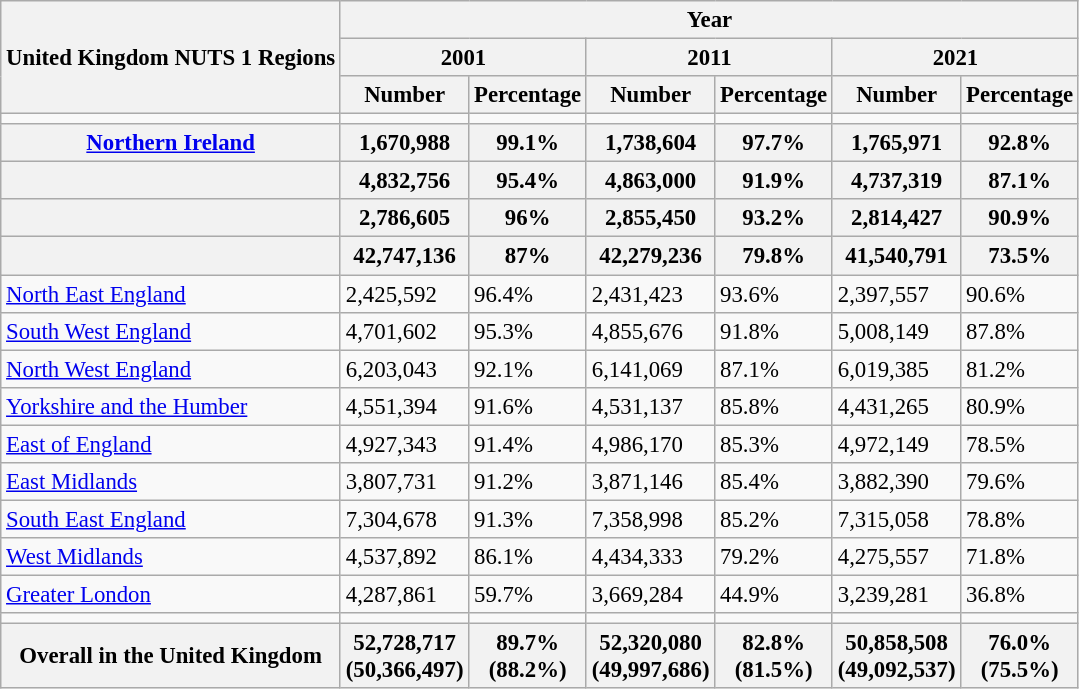<table class="wikitable sortable" style="font-size: 95%">
<tr>
<th rowspan="3">United Kingdom NUTS 1 Regions</th>
<th colspan="6">Year</th>
</tr>
<tr>
<th colspan="2">2001</th>
<th colspan="2">2011</th>
<th colspan="2">2021</th>
</tr>
<tr>
<th>Number</th>
<th>Percentage</th>
<th>Number</th>
<th>Percentage</th>
<th>Number</th>
<th>Percentage</th>
</tr>
<tr>
<td></td>
<td></td>
<td></td>
<td></td>
<td></td>
<td></td>
<td></td>
</tr>
<tr>
<th><a href='#'>Northern Ireland</a></th>
<th>1,670,988</th>
<th>99.1%</th>
<th>1,738,604</th>
<th>97.7%</th>
<th>1,765,971</th>
<th>92.8%</th>
</tr>
<tr>
<th></th>
<th>4,832,756</th>
<th>95.4%</th>
<th>4,863,000</th>
<th>91.9%</th>
<th>4,737,319</th>
<th>87.1%</th>
</tr>
<tr>
<th></th>
<th>2,786,605</th>
<th>96%</th>
<th>2,855,450</th>
<th>93.2%</th>
<th>2,814,427</th>
<th>90.9%</th>
</tr>
<tr>
<th></th>
<th>42,747,136</th>
<th>87%</th>
<th>42,279,236</th>
<th>79.8%</th>
<th>41,540,791</th>
<th>73.5%</th>
</tr>
<tr>
<td><a href='#'>North East England</a></td>
<td>2,425,592</td>
<td>96.4%</td>
<td>2,431,423</td>
<td>93.6%</td>
<td>2,397,557</td>
<td>90.6%</td>
</tr>
<tr>
<td><a href='#'>South West England</a></td>
<td>4,701,602</td>
<td>95.3%</td>
<td>4,855,676</td>
<td>91.8%</td>
<td>5,008,149</td>
<td>87.8%</td>
</tr>
<tr>
<td><a href='#'>North West England</a></td>
<td>6,203,043</td>
<td>92.1%</td>
<td>6,141,069</td>
<td>87.1%</td>
<td>6,019,385</td>
<td>81.2%</td>
</tr>
<tr>
<td><a href='#'>Yorkshire and the Humber</a></td>
<td>4,551,394</td>
<td>91.6%</td>
<td>4,531,137</td>
<td>85.8%</td>
<td>4,431,265</td>
<td>80.9%</td>
</tr>
<tr>
<td><a href='#'>East of England</a></td>
<td>4,927,343</td>
<td>91.4%</td>
<td>4,986,170</td>
<td>85.3%</td>
<td>4,972,149</td>
<td>78.5%</td>
</tr>
<tr>
<td><a href='#'>East Midlands</a></td>
<td>3,807,731</td>
<td>91.2%</td>
<td>3,871,146</td>
<td>85.4%</td>
<td>3,882,390</td>
<td>79.6%</td>
</tr>
<tr>
<td><a href='#'>South East England</a></td>
<td>7,304,678</td>
<td>91.3%</td>
<td>7,358,998</td>
<td>85.2%</td>
<td>7,315,058</td>
<td>78.8%</td>
</tr>
<tr>
<td><a href='#'>West Midlands</a></td>
<td>4,537,892</td>
<td>86.1%</td>
<td>4,434,333</td>
<td>79.2%</td>
<td>4,275,557</td>
<td>71.8%</td>
</tr>
<tr>
<td><a href='#'>Greater London</a></td>
<td>4,287,861</td>
<td>59.7%</td>
<td>3,669,284</td>
<td>44.9%</td>
<td>3,239,281</td>
<td>36.8%</td>
</tr>
<tr>
<td></td>
<td></td>
<td></td>
<td></td>
<td></td>
<td></td>
<td></td>
</tr>
<tr>
<th>Overall in the United Kingdom</th>
<th>52,728,717<br>(50,366,497)</th>
<th>89.7%<br>(88.2%)</th>
<th>52,320,080<br>(49,997,686)</th>
<th>82.8%<br>(81.5%)</th>
<th>50,858,508<br>(49,092,537)</th>
<th>76.0%<br>(75.5%)</th>
</tr>
</table>
